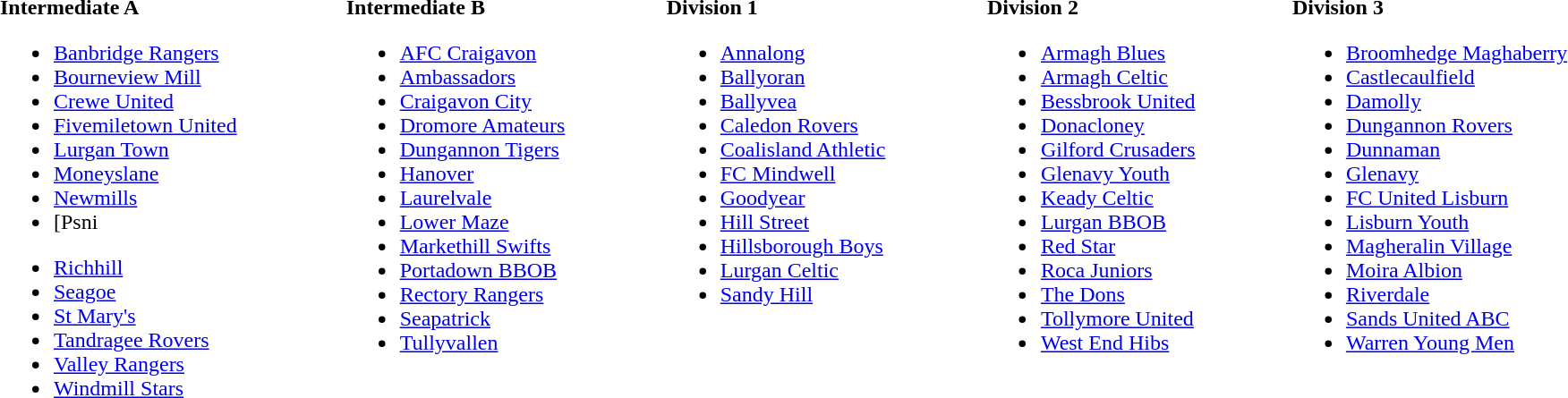<table -table style="width: 100%; text-align: left;" border="0" cellpadding="1" cellspacing="3">
<tr>
<td valign="top"><br><strong>Intermediate A</strong><ul><li><a href='#'>Banbridge Rangers</a></li><li><a href='#'>Bourneview Mill</a></li><li><a href='#'>Crewe United</a></li><li><a href='#'>Fivemiletown United</a></li><li><a href='#'>Lurgan Town</a></li><li><a href='#'>Moneyslane</a></li><li><a href='#'>Newmills</a></li><li>[Psni</li></ul><ul><li><a href='#'>Richhill</a></li><li><a href='#'>Seagoe</a></li><li><a href='#'>St Mary's</a></li><li><a href='#'>Tandragee Rovers</a></li><li><a href='#'>Valley Rangers</a></li><li><a href='#'>Windmill Stars</a></li></ul></td>
<td valign="top"><br><strong>Intermediate B</strong><ul><li><a href='#'>AFC Craigavon</a></li><li><a href='#'>Ambassadors</a></li><li><a href='#'>Craigavon City</a></li><li><a href='#'>Dromore Amateurs</a></li><li><a href='#'>Dungannon Tigers</a></li><li><a href='#'>Hanover</a></li><li><a href='#'>Laurelvale</a></li><li><a href='#'>Lower Maze</a></li><li><a href='#'>Markethill Swifts</a></li><li><a href='#'>Portadown BBOB</a></li><li><a href='#'>Rectory Rangers</a></li><li><a href='#'>Seapatrick</a></li><li><a href='#'>Tullyvallen</a></li></ul></td>
<td valign="top"><br><strong>Division 1</strong><ul><li><a href='#'>Annalong</a></li><li><a href='#'>Ballyoran</a></li><li><a href='#'>Ballyvea</a></li><li><a href='#'>Caledon Rovers</a></li><li><a href='#'>Coalisland Athletic</a></li><li><a href='#'>FC Mindwell</a></li><li><a href='#'>Goodyear</a></li><li><a href='#'>Hill Street</a></li><li><a href='#'>Hillsborough Boys</a></li><li><a href='#'>Lurgan Celtic</a></li><li><a href='#'>Sandy Hill</a></li></ul></td>
<td valign="top"><br><strong>Division 2</strong><ul><li><a href='#'>Armagh Blues</a></li><li><a href='#'>Armagh Celtic</a></li><li><a href='#'>Bessbrook United</a></li><li><a href='#'>Donacloney</a></li><li><a href='#'>Gilford Crusaders</a></li><li><a href='#'>Glenavy Youth</a></li><li><a href='#'>Keady Celtic</a></li><li><a href='#'>Lurgan BBOB</a></li><li><a href='#'>Red Star</a></li><li><a href='#'>Roca Juniors</a></li><li><a href='#'>The Dons</a></li><li><a href='#'>Tollymore United</a></li><li><a href='#'>West End Hibs</a></li></ul></td>
<td valign="top"><br><strong>Division 3</strong><ul><li><a href='#'>Broomhedge Maghaberry</a></li><li><a href='#'>Castlecaulfield</a></li><li><a href='#'>Damolly</a></li><li><a href='#'>Dungannon Rovers</a></li><li><a href='#'>Dunnaman</a></li><li><a href='#'>Glenavy</a></li><li><a href='#'>FC United Lisburn</a></li><li><a href='#'>Lisburn Youth</a></li><li><a href='#'>Magheralin Village</a></li><li><a href='#'>Moira Albion</a></li><li><a href='#'>Riverdale</a></li><li><a href='#'>Sands United ABC</a></li><li><a href='#'>Warren Young Men</a></li></ul></td>
</tr>
</table>
